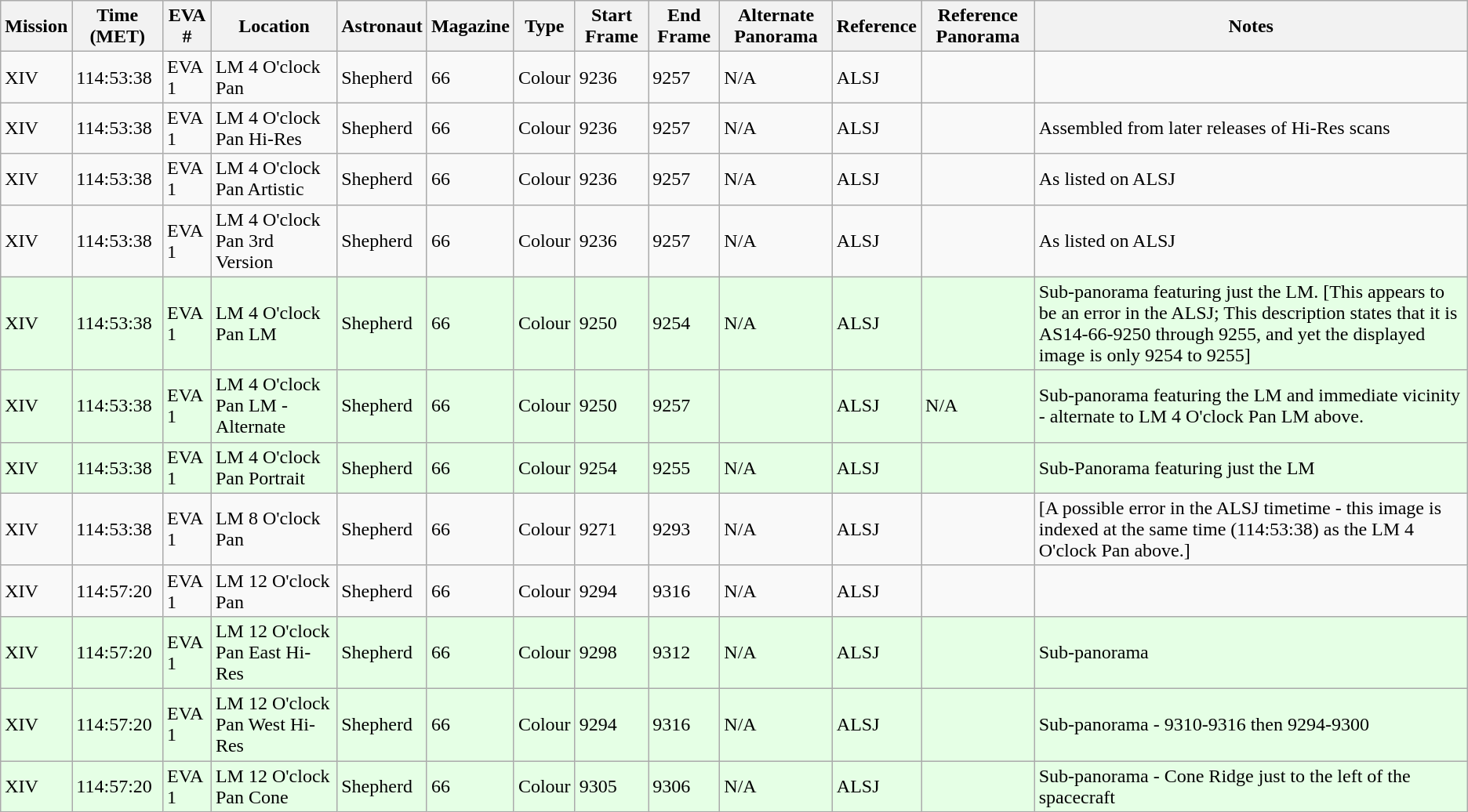<table class="wikitable">
<tr>
<th>Mission</th>
<th>Time (MET)</th>
<th>EVA #</th>
<th>Location</th>
<th>Astronaut</th>
<th>Magazine</th>
<th>Type</th>
<th>Start Frame</th>
<th>End Frame</th>
<th>Alternate Panorama</th>
<th>Reference</th>
<th>Reference Panorama</th>
<th>Notes</th>
</tr>
<tr>
<td>XIV</td>
<td>114:53:38</td>
<td>EVA 1</td>
<td>LM 4 O'clock Pan</td>
<td>Shepherd</td>
<td>66</td>
<td>Colour</td>
<td>9236</td>
<td>9257</td>
<td>N/A</td>
<td>ALSJ</td>
<td></td>
<td></td>
</tr>
<tr>
<td>XIV</td>
<td>114:53:38</td>
<td>EVA 1</td>
<td>LM 4 O'clock Pan Hi-Res</td>
<td>Shepherd</td>
<td>66</td>
<td>Colour</td>
<td>9236</td>
<td>9257</td>
<td>N/A</td>
<td>ALSJ</td>
<td></td>
<td>Assembled from later releases of Hi-Res scans</td>
</tr>
<tr>
<td>XIV</td>
<td>114:53:38</td>
<td>EVA 1</td>
<td>LM 4 O'clock Pan Artistic</td>
<td>Shepherd</td>
<td>66</td>
<td>Colour</td>
<td>9236</td>
<td>9257</td>
<td>N/A</td>
<td>ALSJ</td>
<td></td>
<td>As listed on ALSJ</td>
</tr>
<tr>
<td>XIV</td>
<td>114:53:38</td>
<td>EVA 1</td>
<td>LM 4 O'clock Pan 3rd Version</td>
<td>Shepherd</td>
<td>66</td>
<td>Colour</td>
<td>9236</td>
<td>9257</td>
<td>N/A</td>
<td>ALSJ</td>
<td></td>
<td>As listed on ALSJ</td>
</tr>
<tr style="background-color: #E5FFE5;">
<td>XIV</td>
<td>114:53:38</td>
<td>EVA 1</td>
<td>LM 4 O'clock Pan LM</td>
<td>Shepherd</td>
<td>66</td>
<td>Colour</td>
<td>9250</td>
<td>9254</td>
<td>N/A</td>
<td>ALSJ</td>
<td></td>
<td>Sub-panorama featuring just the LM. [This appears to be an error in the ALSJ; This description states that it is AS14-66-9250 through 9255, and yet the displayed image is only 9254 to 9255]</td>
</tr>
<tr style="background-color: #E5FFE5;">
<td>XIV</td>
<td>114:53:38</td>
<td>EVA 1</td>
<td>LM 4 O'clock Pan LM - Alternate</td>
<td>Shepherd</td>
<td>66</td>
<td>Colour</td>
<td>9250</td>
<td>9257</td>
<td></td>
<td>ALSJ</td>
<td>N/A</td>
<td>Sub-panorama featuring the LM and immediate vicinity - alternate to LM 4 O'clock Pan LM above.</td>
</tr>
<tr style="background-color: #E5FFE5;">
<td>XIV</td>
<td>114:53:38</td>
<td>EVA 1</td>
<td>LM 4 O'clock Pan Portrait</td>
<td>Shepherd</td>
<td>66</td>
<td>Colour</td>
<td>9254</td>
<td>9255</td>
<td>N/A</td>
<td>ALSJ</td>
<td></td>
<td>Sub-Panorama featuring just the LM</td>
</tr>
<tr>
<td>XIV</td>
<td>114:53:38</td>
<td>EVA 1</td>
<td>LM 8 O'clock Pan</td>
<td>Shepherd</td>
<td>66</td>
<td>Colour</td>
<td>9271</td>
<td>9293</td>
<td>N/A</td>
<td>ALSJ</td>
<td></td>
<td>[A possible error in the ALSJ timetime - this image is indexed at the same time (114:53:38) as the LM 4 O'clock Pan above.]</td>
</tr>
<tr>
<td>XIV</td>
<td>114:57:20</td>
<td>EVA 1</td>
<td>LM 12 O'clock Pan</td>
<td>Shepherd</td>
<td>66</td>
<td>Colour</td>
<td>9294</td>
<td>9316</td>
<td>N/A</td>
<td>ALSJ</td>
<td></td>
<td></td>
</tr>
<tr style="background-color: #E5FFE5;">
<td>XIV</td>
<td>114:57:20</td>
<td>EVA 1</td>
<td>LM 12 O'clock Pan East Hi-Res</td>
<td>Shepherd</td>
<td>66</td>
<td>Colour</td>
<td>9298</td>
<td>9312</td>
<td>N/A</td>
<td>ALSJ</td>
<td></td>
<td>Sub-panorama</td>
</tr>
<tr style="background-color: #E5FFE5;">
<td>XIV</td>
<td>114:57:20</td>
<td>EVA 1</td>
<td>LM 12 O'clock Pan West Hi-Res</td>
<td>Shepherd</td>
<td>66</td>
<td>Colour</td>
<td>9294</td>
<td>9316</td>
<td>N/A</td>
<td>ALSJ</td>
<td></td>
<td>Sub-panorama - 9310-9316 then 9294-9300</td>
</tr>
<tr style="background-color: #E5FFE5;">
<td>XIV</td>
<td>114:57:20</td>
<td>EVA 1</td>
<td>LM 12 O'clock Pan Cone</td>
<td>Shepherd</td>
<td>66</td>
<td>Colour</td>
<td>9305</td>
<td>9306</td>
<td>N/A</td>
<td>ALSJ</td>
<td></td>
<td>Sub-panorama - Cone Ridge just to the left of the spacecraft</td>
</tr>
</table>
